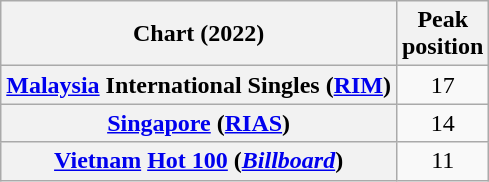<table class="wikitable plainrowheaders sortable" style="text-align:center">
<tr>
<th scope="col">Chart (2022)</th>
<th scope="col">Peak<br>position</th>
</tr>
<tr>
<th scope="row"><a href='#'>Malaysia</a> International Singles (<a href='#'>RIM</a>)</th>
<td>17</td>
</tr>
<tr>
<th scope="row"><a href='#'>Singapore</a> (<a href='#'>RIAS</a>)</th>
<td>14</td>
</tr>
<tr>
<th scope="row"><a href='#'>Vietnam</a> <a href='#'>Hot 100</a> (<em><a href='#'>Billboard</a></em>)</th>
<td>11</td>
</tr>
</table>
